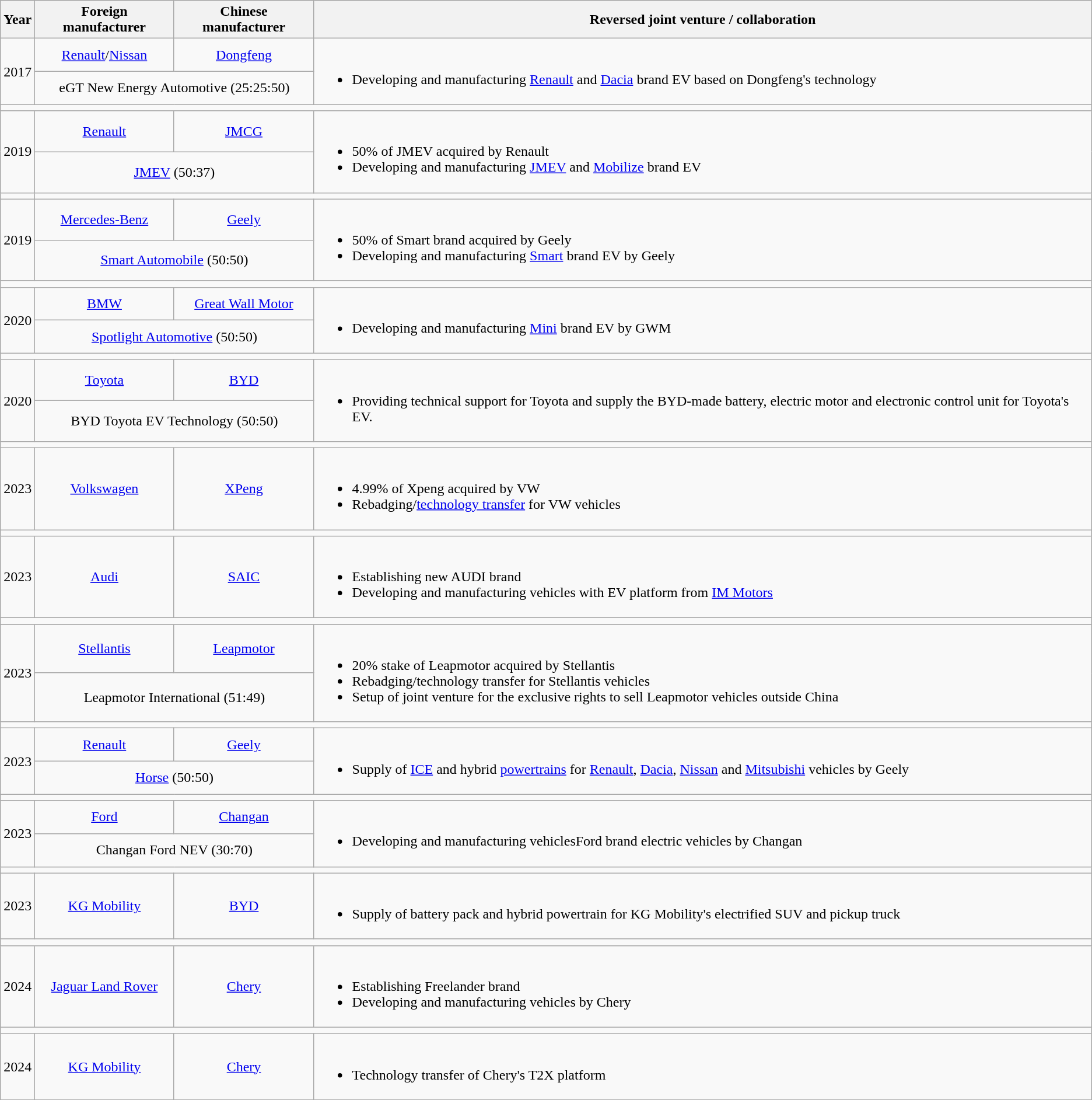<table class="wikitable">
<tr>
<th>Year</th>
<th>Foreign manufacturer</th>
<th>Chinese manufacturer</th>
<th>Reversed joint venture / collaboration</th>
</tr>
<tr>
<td rowspan="2">2017</td>
<td style="text-align:center;"><a href='#'>Renault</a>/<a href='#'>Nissan</a></td>
<td style="text-align:center;"><a href='#'>Dongfeng</a></td>
<td rowspan="2"><br><ul><li>Developing and manufacturing <a href='#'>Renault</a> and <a href='#'>Dacia</a> brand EV based on Dongfeng's technology</li></ul></td>
</tr>
<tr>
<td colspan="2" style="text-align:center;">eGT New Energy Automotive (25:25:50)</td>
</tr>
<tr>
<td colspan="4"></td>
</tr>
<tr>
<td rowspan="2">2019</td>
<td style="text-align:center;"><a href='#'>Renault</a></td>
<td style="text-align:center;"><a href='#'>JMCG</a></td>
<td rowspan="2"><br><ul><li>50% of JMEV acquired by Renault</li><li>Developing and manufacturing <a href='#'>JMEV</a> and <a href='#'>Mobilize</a> brand EV</li></ul></td>
</tr>
<tr>
<td colspan="2" style="text-align:center;"><a href='#'>JMEV</a> (50:37)</td>
</tr>
<tr>
<td></td>
<td colspan="3"></td>
</tr>
<tr>
<td rowspan="2">2019</td>
<td style="text-align:center;"><a href='#'>Mercedes-Benz</a></td>
<td style="text-align:center;"><a href='#'>Geely</a></td>
<td rowspan="2"><br><ul><li>50% of Smart brand acquired by Geely</li><li>Developing and manufacturing <a href='#'>Smart</a> brand EV by Geely</li></ul></td>
</tr>
<tr>
<td colspan="2" style="text-align:center;"><a href='#'>Smart Automobile</a> (50:50)</td>
</tr>
<tr>
<td colspan="4"></td>
</tr>
<tr>
<td rowspan="2">2020</td>
<td style="text-align:center;"><a href='#'>BMW</a></td>
<td style="text-align:center;"><a href='#'>Great Wall Motor</a></td>
<td rowspan="2"><br><ul><li>Developing and manufacturing <a href='#'>Mini</a> brand EV by GWM</li></ul></td>
</tr>
<tr>
<td colspan="2" style="text-align:center;"><a href='#'>Spotlight Automotive</a> (50:50)</td>
</tr>
<tr>
<td colspan="4"></td>
</tr>
<tr>
<td rowspan="2">2020</td>
<td style="text-align:center;"><a href='#'>Toyota</a></td>
<td style="text-align:center;"><a href='#'>BYD</a></td>
<td rowspan="2"><br><ul><li>Providing technical support for Toyota and supply the BYD-made battery, electric motor and electronic control unit for Toyota's EV.</li></ul></td>
</tr>
<tr>
<td colspan="2" style="text-align:center;">BYD Toyota EV Technology (50:50)</td>
</tr>
<tr>
<td colspan="4"></td>
</tr>
<tr>
<td>2023</td>
<td style="text-align:center;"><a href='#'>Volkswagen</a></td>
<td style="text-align:center;"><a href='#'>XPeng</a></td>
<td><br><ul><li>4.99% of Xpeng acquired by VW</li><li>Rebadging/<a href='#'>technology transfer</a> for VW vehicles</li></ul></td>
</tr>
<tr>
<td colspan="4"></td>
</tr>
<tr>
<td>2023</td>
<td style="text-align:center;"><a href='#'>Audi</a></td>
<td style="text-align:center;"><a href='#'>SAIC</a></td>
<td><br><ul><li>Establishing new AUDI brand</li><li>Developing and manufacturing vehicles with EV platform from <a href='#'>IM Motors</a></li></ul></td>
</tr>
<tr>
<td colspan="4"></td>
</tr>
<tr>
<td rowspan="2">2023</td>
<td style="text-align:center;"><a href='#'>Stellantis</a></td>
<td style="text-align:center;"><a href='#'>Leapmotor</a></td>
<td rowspan="2"><br><ul><li>20% stake of Leapmotor acquired by Stellantis</li><li>Rebadging/technology transfer for Stellantis vehicles</li><li>Setup of joint venture for the exclusive rights to sell Leapmotor vehicles outside China</li></ul></td>
</tr>
<tr>
<td colspan="2" style="text-align:center;">Leapmotor International (51:49)</td>
</tr>
<tr>
<td colspan="4"></td>
</tr>
<tr>
<td rowspan="2">2023</td>
<td style="text-align:center;"><a href='#'>Renault</a></td>
<td style="text-align:center;"><a href='#'>Geely</a></td>
<td rowspan="2"><br><ul><li>Supply of <a href='#'>ICE</a> and hybrid <a href='#'>powertrains</a> for <a href='#'>Renault</a>, <a href='#'>Dacia</a>, <a href='#'>Nissan</a> and <a href='#'>Mitsubishi</a> vehicles by Geely</li></ul></td>
</tr>
<tr>
<td colspan="2" style="text-align:center;"><a href='#'>Horse</a> (50:50)</td>
</tr>
<tr>
<td colspan="4"></td>
</tr>
<tr>
<td rowspan="2">2023</td>
<td style="text-align:center;"><a href='#'>Ford</a></td>
<td style="text-align:center;"><a href='#'>Changan</a></td>
<td rowspan="2"><br><ul><li>Developing and manufacturing vehiclesFord brand electric vehicles by Changan</li></ul></td>
</tr>
<tr>
<td colspan="2" style="text-align:center;">Changan Ford NEV (30:70)</td>
</tr>
<tr>
<td colspan="4"></td>
</tr>
<tr>
<td>2023</td>
<td style="text-align:center;"><a href='#'>KG Mobility</a></td>
<td style="text-align:center;"><a href='#'>BYD</a></td>
<td><br><ul><li>Supply of battery pack and hybrid powertrain for KG Mobility's electrified SUV and pickup truck</li></ul></td>
</tr>
<tr>
<td colspan="4"></td>
</tr>
<tr>
<td>2024</td>
<td style="text-align:center;"><a href='#'>Jaguar Land Rover</a></td>
<td style="text-align:center;"><a href='#'>Chery</a></td>
<td><br><ul><li>Establishing Freelander brand</li><li>Developing and manufacturing vehicles by Chery</li></ul></td>
</tr>
<tr>
<td colspan="4"></td>
</tr>
<tr>
<td>2024</td>
<td style="text-align:center;"><a href='#'>KG Mobility</a></td>
<td style="text-align:center;"><a href='#'>Chery</a></td>
<td><br><ul><li>Technology transfer of Chery's T2X platform</li></ul></td>
</tr>
</table>
